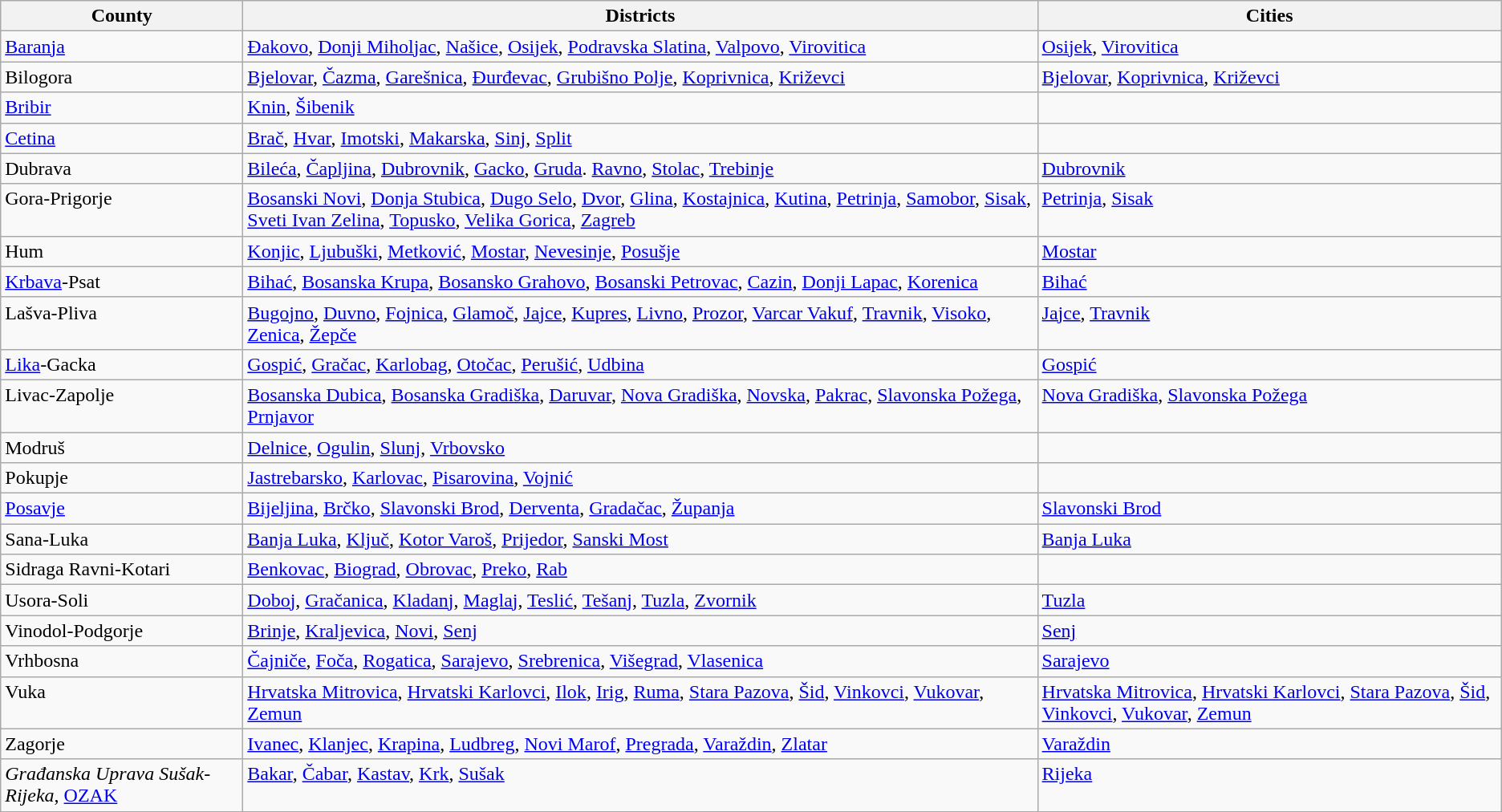<table class="wikitable">
<tr valign="top">
<th>County</th>
<th>Districts</th>
<th>Cities</th>
</tr>
<tr valign="top">
<td><a href='#'>Baranja</a></td>
<td><a href='#'>Đakovo</a>, <a href='#'>Donji Miholjac</a>, <a href='#'>Našice</a>, <a href='#'>Osijek</a>, <a href='#'>Podravska Slatina</a>, <a href='#'>Valpovo</a>, <a href='#'>Virovitica</a></td>
<td><a href='#'>Osijek</a>, <a href='#'>Virovitica</a></td>
</tr>
<tr valign="top">
<td>Bilogora</td>
<td><a href='#'>Bjelovar</a>, <a href='#'>Čazma</a>, <a href='#'>Garešnica</a>, <a href='#'>Đurđevac</a>, <a href='#'>Grubišno Polje</a>, <a href='#'>Koprivnica</a>, <a href='#'>Križevci</a></td>
<td><a href='#'>Bjelovar</a>, <a href='#'>Koprivnica</a>, <a href='#'>Križevci</a></td>
</tr>
<tr valign="top">
<td><a href='#'>Bribir</a></td>
<td><a href='#'>Knin</a>, <a href='#'>Šibenik</a></td>
<td></td>
</tr>
<tr valign="top">
<td><a href='#'>Cetina</a></td>
<td><a href='#'>Brač</a>, <a href='#'>Hvar</a>, <a href='#'>Imotski</a>, <a href='#'>Makarska</a>, <a href='#'>Sinj</a>, <a href='#'>Split</a></td>
<td></td>
</tr>
<tr valign="top">
<td>Dubrava</td>
<td><a href='#'>Bileća</a>, <a href='#'>Čapljina</a>, <a href='#'>Dubrovnik</a>, <a href='#'>Gacko</a>, <a href='#'>Gruda</a>. <a href='#'>Ravno</a>, <a href='#'>Stolac</a>, <a href='#'>Trebinje</a></td>
<td><a href='#'>Dubrovnik</a></td>
</tr>
<tr valign="top">
<td>Gora-Prigorje</td>
<td><a href='#'>Bosanski Novi</a>, <a href='#'>Donja Stubica</a>, <a href='#'>Dugo Selo</a>, <a href='#'>Dvor</a>, <a href='#'>Glina</a>, <a href='#'>Kostajnica</a>, <a href='#'>Kutina</a>, <a href='#'>Petrinja</a>, <a href='#'>Samobor</a>, <a href='#'>Sisak</a>, <a href='#'>Sveti Ivan Zelina</a>, <a href='#'>Topusko</a>, <a href='#'>Velika Gorica</a>, <a href='#'>Zagreb</a></td>
<td><a href='#'>Petrinja</a>, <a href='#'>Sisak</a></td>
</tr>
<tr valign="top">
<td>Hum</td>
<td><a href='#'>Konjic</a>, <a href='#'>Ljubuški</a>, <a href='#'>Metković</a>, <a href='#'>Mostar</a>, <a href='#'>Nevesinje</a>, <a href='#'>Posušje</a></td>
<td><a href='#'>Mostar</a></td>
</tr>
<tr valign="top">
<td><a href='#'>Krbava</a>-Psat</td>
<td><a href='#'>Bihać</a>, <a href='#'>Bosanska Krupa</a>, <a href='#'>Bosansko Grahovo</a>, <a href='#'>Bosanski Petrovac</a>, <a href='#'>Cazin</a>, <a href='#'>Donji Lapac</a>, <a href='#'>Korenica</a></td>
<td><a href='#'>Bihać</a></td>
</tr>
<tr valign="top">
<td>Lašva-Pliva</td>
<td><a href='#'>Bugojno</a>, <a href='#'>Duvno</a>, <a href='#'>Fojnica</a>, <a href='#'>Glamoč</a>, <a href='#'>Jajce</a>, <a href='#'>Kupres</a>, <a href='#'>Livno</a>, <a href='#'>Prozor</a>, <a href='#'>Varcar Vakuf</a>, <a href='#'>Travnik</a>, <a href='#'>Visoko</a>, <a href='#'>Zenica</a>, <a href='#'>Žepče</a></td>
<td><a href='#'>Jajce</a>, <a href='#'>Travnik</a></td>
</tr>
<tr valign="top">
<td><a href='#'>Lika</a>-Gacka</td>
<td><a href='#'>Gospić</a>, <a href='#'>Gračac</a>, <a href='#'>Karlobag</a>, <a href='#'>Otočac</a>, <a href='#'>Perušić</a>, <a href='#'>Udbina</a></td>
<td><a href='#'>Gospić</a></td>
</tr>
<tr valign="top">
<td>Livac-Zapolje</td>
<td><a href='#'>Bosanska Dubica</a>, <a href='#'>Bosanska Gradiška</a>, <a href='#'>Daruvar</a>, <a href='#'>Nova Gradiška</a>, <a href='#'>Novska</a>, <a href='#'>Pakrac</a>, <a href='#'>Slavonska Požega</a>, <a href='#'>Prnjavor</a></td>
<td><a href='#'>Nova Gradiška</a>, <a href='#'>Slavonska Požega</a></td>
</tr>
<tr valign="top">
<td>Modruš</td>
<td><a href='#'>Delnice</a>, <a href='#'>Ogulin</a>, <a href='#'>Slunj</a>, <a href='#'>Vrbovsko</a></td>
<td></td>
</tr>
<tr valign="top">
<td>Pokupje</td>
<td><a href='#'>Jastrebarsko</a>, <a href='#'>Karlovac</a>, <a href='#'>Pisarovina</a>, <a href='#'>Vojnić</a></td>
<td></td>
</tr>
<tr valign="top">
<td><a href='#'>Posavje</a></td>
<td><a href='#'>Bijeljina</a>, <a href='#'>Brčko</a>, <a href='#'>Slavonski Brod</a>, <a href='#'>Derventa</a>, <a href='#'>Gradačac</a>, <a href='#'>Županja</a></td>
<td><a href='#'>Slavonski Brod</a></td>
</tr>
<tr valign="top">
<td>Sana-Luka</td>
<td><a href='#'>Banja Luka</a>, <a href='#'>Ključ</a>, <a href='#'>Kotor Varoš</a>, <a href='#'>Prijedor</a>, <a href='#'>Sanski Most</a></td>
<td><a href='#'>Banja Luka</a></td>
</tr>
<tr valign="top">
<td>Sidraga Ravni-Kotari</td>
<td><a href='#'>Benkovac</a>, <a href='#'>Biograd</a>, <a href='#'>Obrovac</a>, <a href='#'>Preko</a>, <a href='#'>Rab</a></td>
<td></td>
</tr>
<tr valign="top">
<td>Usora-Soli</td>
<td><a href='#'>Doboj</a>, <a href='#'>Gračanica</a>, <a href='#'>Kladanj</a>, <a href='#'>Maglaj</a>, <a href='#'>Teslić</a>, <a href='#'>Tešanj</a>, <a href='#'>Tuzla</a>, <a href='#'>Zvornik</a></td>
<td><a href='#'>Tuzla</a></td>
</tr>
<tr valign="top">
<td>Vinodol-Podgorje</td>
<td><a href='#'>Brinje</a>, <a href='#'>Kraljevica</a>, <a href='#'>Novi</a>, <a href='#'>Senj</a></td>
<td><a href='#'>Senj</a></td>
</tr>
<tr valign="top">
<td>Vrhbosna</td>
<td><a href='#'>Čajniče</a>, <a href='#'>Foča</a>, <a href='#'>Rogatica</a>, <a href='#'>Sarajevo</a>, <a href='#'>Srebrenica</a>, <a href='#'>Višegrad</a>, <a href='#'>Vlasenica</a></td>
<td><a href='#'>Sarajevo</a></td>
</tr>
<tr valign="top">
<td>Vuka</td>
<td><a href='#'>Hrvatska Mitrovica</a>, <a href='#'>Hrvatski Karlovci</a>, <a href='#'>Ilok</a>, <a href='#'>Irig</a>, <a href='#'>Ruma</a>, <a href='#'>Stara Pazova</a>, <a href='#'>Šid</a>, <a href='#'>Vinkovci</a>, <a href='#'>Vukovar</a>, <a href='#'>Zemun</a></td>
<td><a href='#'>Hrvatska Mitrovica</a>, <a href='#'>Hrvatski Karlovci</a>, <a href='#'>Stara Pazova</a>, <a href='#'>Šid</a>, <a href='#'>Vinkovci</a>, <a href='#'>Vukovar</a>, <a href='#'>Zemun</a></td>
</tr>
<tr valign="top">
<td>Zagorje</td>
<td><a href='#'>Ivanec</a>, <a href='#'>Klanjec</a>, <a href='#'>Krapina</a>, <a href='#'>Ludbreg</a>, <a href='#'>Novi Marof</a>, <a href='#'>Pregrada</a>, <a href='#'>Varaždin</a>, <a href='#'>Zlatar</a></td>
<td><a href='#'>Varaždin</a></td>
</tr>
<tr valign="top">
<td><em>Građanska Uprava Sušak-Rijeka</em>, <a href='#'>OZAK</a></td>
<td><a href='#'>Bakar</a>, <a href='#'>Čabar</a>, <a href='#'>Kastav</a>, <a href='#'>Krk</a>, <a href='#'>Sušak</a></td>
<td><a href='#'>Rijeka</a></td>
</tr>
</table>
